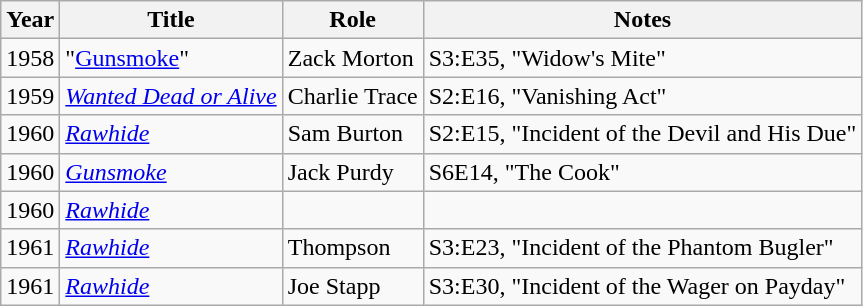<table class="wikitable">
<tr>
<th>Year</th>
<th>Title</th>
<th>Role</th>
<th>Notes</th>
</tr>
<tr>
<td>1958</td>
<td>"<a href='#'>Gunsmoke</a>"</td>
<td>Zack Morton</td>
<td>S3:E35, "Widow's Mite"</td>
</tr>
<tr>
<td>1959</td>
<td><em><a href='#'>Wanted Dead or Alive</a></em></td>
<td>Charlie Trace</td>
<td>S2:E16, "Vanishing Act"</td>
</tr>
<tr>
<td>1960</td>
<td><em><a href='#'>Rawhide</a></em></td>
<td>Sam Burton</td>
<td>S2:E15, "Incident of the Devil and His Due"</td>
</tr>
<tr>
<td>1960</td>
<td><em><a href='#'>Gunsmoke</a></em></td>
<td>Jack Purdy</td>
<td>S6E14, "The Cook"</td>
</tr>
<tr>
<td>1960</td>
<td><em><a href='#'>Rawhide</a></em></td>
<td><br></td>
</tr>
<tr>
<td>1961</td>
<td><em><a href='#'>Rawhide</a></em></td>
<td>Thompson</td>
<td>S3:E23, "Incident of the Phantom Bugler"</td>
</tr>
<tr>
<td>1961</td>
<td><em><a href='#'>Rawhide</a></em></td>
<td>Joe Stapp</td>
<td>S3:E30, "Incident of the Wager on Payday"</td>
</tr>
</table>
